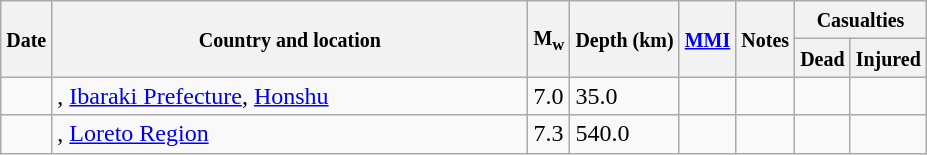<table class="wikitable sortable sort-under" style="border:1px black; margin-left:1em;">
<tr>
<th rowspan="2"><small>Date</small></th>
<th rowspan="2" style="width: 310px"><small>Country and location</small></th>
<th rowspan="2"><small>M<sub>w</sub></small></th>
<th rowspan="2"><small>Depth (km)</small></th>
<th rowspan="2"><small><a href='#'>MMI</a></small></th>
<th rowspan="2" class="unsortable"><small>Notes</small></th>
<th colspan="2"><small>Casualties</small></th>
</tr>
<tr>
<th><small>Dead</small></th>
<th><small>Injured</small></th>
</tr>
<tr>
<td></td>
<td>, <a href='#'>Ibaraki Prefecture</a>, <a href='#'>Honshu</a></td>
<td>7.0</td>
<td>35.0</td>
<td></td>
<td></td>
<td></td>
<td></td>
</tr>
<tr>
<td></td>
<td>, <a href='#'>Loreto Region</a></td>
<td>7.3</td>
<td>540.0</td>
<td></td>
<td></td>
<td></td>
<td></td>
</tr>
</table>
